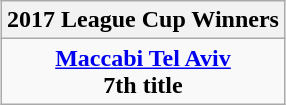<table class=wikitable style="text-align:center; margin:auto">
<tr>
<th>2017 League Cup Winners</th>
</tr>
<tr>
<td><strong><a href='#'>Maccabi Tel Aviv</a></strong> <br> <strong>7th title</strong></td>
</tr>
</table>
